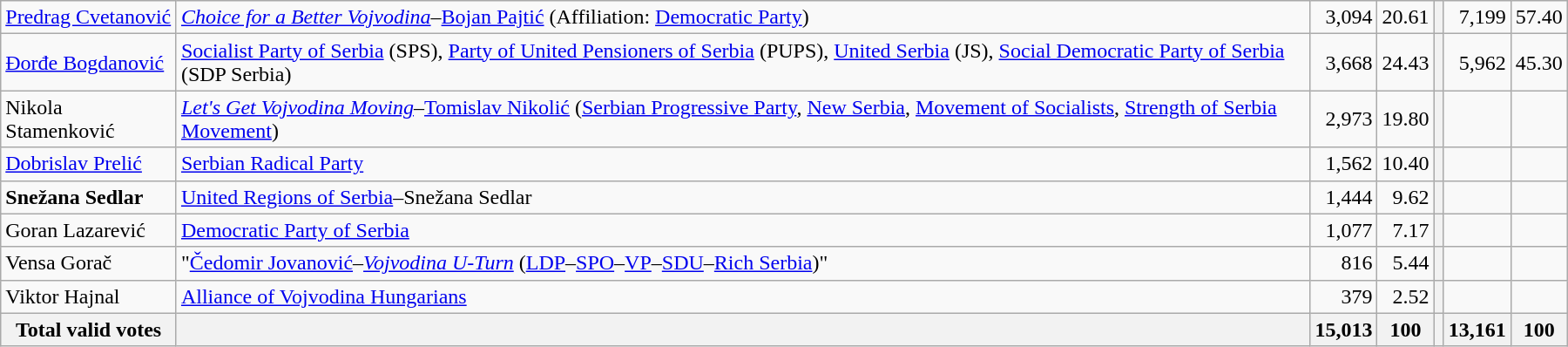<table style="width:1200px;" class="wikitable">
<tr>
<td align="left"><a href='#'>Predrag Cvetanović</a></td>
<td align="left"><em><a href='#'>Choice for a Better Vojvodina</a></em>–<a href='#'>Bojan Pajtić</a> (Affiliation: <a href='#'>Democratic Party</a>)</td>
<td align="right">3,094</td>
<td align="right">20.61</td>
<th align="left"></th>
<td align="right">7,199</td>
<td align="right">57.40</td>
</tr>
<tr>
<td align="left"><a href='#'>Đorđe Bogdanović</a></td>
<td align="left"><a href='#'>Socialist Party of Serbia</a> (SPS), <a href='#'>Party of United Pensioners of Serbia</a> (PUPS), <a href='#'>United Serbia</a> (JS), <a href='#'>Social Democratic Party of Serbia</a> (SDP Serbia)</td>
<td align="right">3,668</td>
<td align="right">24.43</td>
<th align="left"></th>
<td align="right">5,962</td>
<td align="right">45.30</td>
</tr>
<tr>
<td align="left">Nikola Stamenković</td>
<td align="left"><em><a href='#'>Let's Get Vojvodina Moving</a></em>–<a href='#'>Tomislav Nikolić</a> (<a href='#'>Serbian Progressive Party</a>, <a href='#'>New Serbia</a>, <a href='#'>Movement of Socialists</a>, <a href='#'>Strength of Serbia Movement</a>)</td>
<td align="right">2,973</td>
<td align="right">19.80</td>
<th align="left"></th>
<td align="right"></td>
<td align="right"></td>
</tr>
<tr>
<td align="left"><a href='#'>Dobrislav Prelić</a></td>
<td align="left"><a href='#'>Serbian Radical Party</a></td>
<td align="right">1,562</td>
<td align="right">10.40</td>
<th align="left"></th>
<td align="right"></td>
<td align="right"></td>
</tr>
<tr>
<td align="left"><strong>Snežana Sedlar</strong></td>
<td align="left"><a href='#'>United Regions of Serbia</a>–Snežana Sedlar</td>
<td align="right">1,444</td>
<td align="right">9.62</td>
<th align="left"></th>
<td align="right"></td>
<td align="right"></td>
</tr>
<tr>
<td align="left">Goran Lazarević</td>
<td align="left"><a href='#'>Democratic Party of Serbia</a></td>
<td align="right">1,077</td>
<td align="right">7.17</td>
<th align="left"></th>
<td align="right"></td>
<td align="right"></td>
</tr>
<tr>
<td align="left">Vensa Gorač</td>
<td align="left">"<a href='#'>Čedomir Jovanović</a>–<em><a href='#'>Vojvodina U-Turn</a></em> (<a href='#'>LDP</a>–<a href='#'>SPO</a>–<a href='#'>VP</a>–<a href='#'>SDU</a>–<a href='#'>Rich Serbia</a>)"</td>
<td align="right">816</td>
<td align="right">5.44</td>
<th align="left"></th>
<td align="right"></td>
<td align="right"></td>
</tr>
<tr>
<td align="left">Viktor Hajnal</td>
<td align="left"><a href='#'>Alliance of Vojvodina Hungarians</a></td>
<td align="right">379</td>
<td align="right">2.52</td>
<th align="left"></th>
<td align="right"></td>
<td align="right"></td>
</tr>
<tr>
<th align="left">Total valid votes</th>
<th align="left"></th>
<th align="right">15,013</th>
<th align="right">100</th>
<th align="left"></th>
<th align="right">13,161</th>
<th align="right">100</th>
</tr>
</table>
